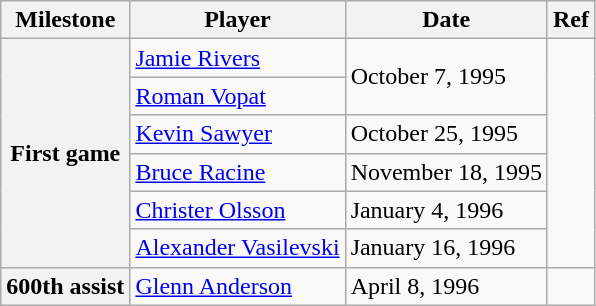<table class="wikitable">
<tr>
<th scope="col">Milestone</th>
<th scope="col">Player</th>
<th scope="col">Date</th>
<th scope="col">Ref</th>
</tr>
<tr>
<th rowspan=6>First game</th>
<td><a href='#'>Jamie Rivers</a></td>
<td rowspan=2>October 7, 1995</td>
<td rowspan=6></td>
</tr>
<tr>
<td><a href='#'>Roman Vopat</a></td>
</tr>
<tr>
<td><a href='#'>Kevin Sawyer</a></td>
<td>October 25, 1995</td>
</tr>
<tr>
<td><a href='#'>Bruce Racine</a></td>
<td>November 18, 1995</td>
</tr>
<tr>
<td><a href='#'>Christer Olsson</a></td>
<td>January 4, 1996</td>
</tr>
<tr>
<td><a href='#'>Alexander Vasilevski</a></td>
<td>January 16, 1996</td>
</tr>
<tr>
<th>600th assist</th>
<td><a href='#'>Glenn Anderson</a></td>
<td>April 8, 1996</td>
<td></td>
</tr>
</table>
